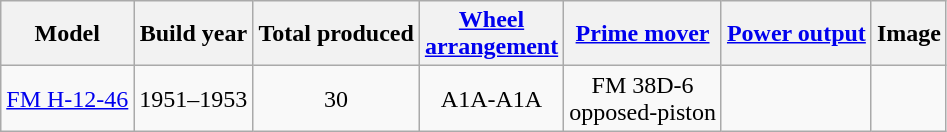<table class="wikitable">
<tr>
<th>Model</th>
<th>Build year</th>
<th>Total produced</th>
<th><a href='#'>Wheel<br>arrangement</a></th>
<th><a href='#'>Prime mover</a></th>
<th><a href='#'>Power output</a></th>
<th class="unsortable">Image</th>
</tr>
<tr style=text-align:center>
<td><a href='#'>FM H-12-46</a></td>
<td>1951–1953</td>
<td>30</td>
<td>A1A-A1A</td>
<td>FM 38D-6<br>opposed-piston</td>
<td></td>
<td></td>
</tr>
</table>
